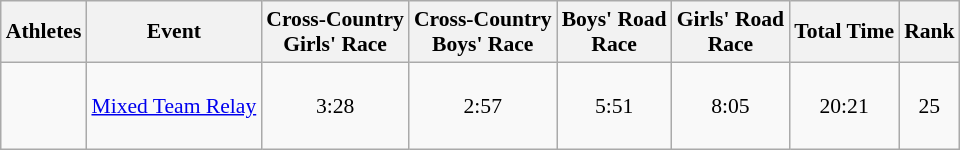<table class="wikitable" style="font-size:90%;">
<tr>
<th>Athletes</th>
<th>Event</th>
<th>Cross-Country<br>Girls' Race</th>
<th>Cross-Country<br>Boys' Race</th>
<th>Boys' Road<br>Race</th>
<th>Girls' Road<br>Race</th>
<th>Total Time</th>
<th>Rank</th>
</tr>
<tr align=center>
<td align=left><br><br><br></td>
<td align=left><a href='#'>Mixed Team Relay</a></td>
<td>3:28</td>
<td>2:57</td>
<td>5:51</td>
<td>8:05</td>
<td>20:21</td>
<td>25</td>
</tr>
</table>
